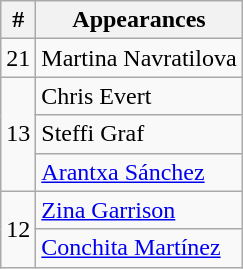<table class="wikitable">
<tr>
<th>#</th>
<th>Appearances</th>
</tr>
<tr>
<td>21</td>
<td> Martina Navratilova</td>
</tr>
<tr>
<td rowspan="3">13</td>
<td> Chris Evert</td>
</tr>
<tr>
<td> Steffi Graf</td>
</tr>
<tr>
<td> <a href='#'>Arantxa Sánchez</a></td>
</tr>
<tr>
<td rowspan="2">12</td>
<td> <a href='#'>Zina Garrison</a></td>
</tr>
<tr>
<td> <a href='#'>Conchita Martínez</a></td>
</tr>
</table>
